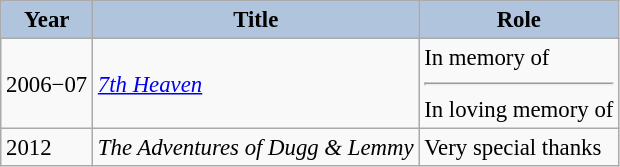<table class="wikitable" style="font-size:95%;">
<tr align="center">
<th style="background:#B0C4DE;">Year</th>
<th style="background:#B0C4DE;">Title</th>
<th style="background:#B0C4DE;">Role</th>
</tr>
<tr>
<td>2006−07</td>
<td><em><a href='#'>7th Heaven</a></em></td>
<td>In memory of<hr>In loving memory of</td>
</tr>
<tr>
<td>2012</td>
<td><em>The Adventures of Dugg & Lemmy</em></td>
<td>Very special thanks</td>
</tr>
</table>
